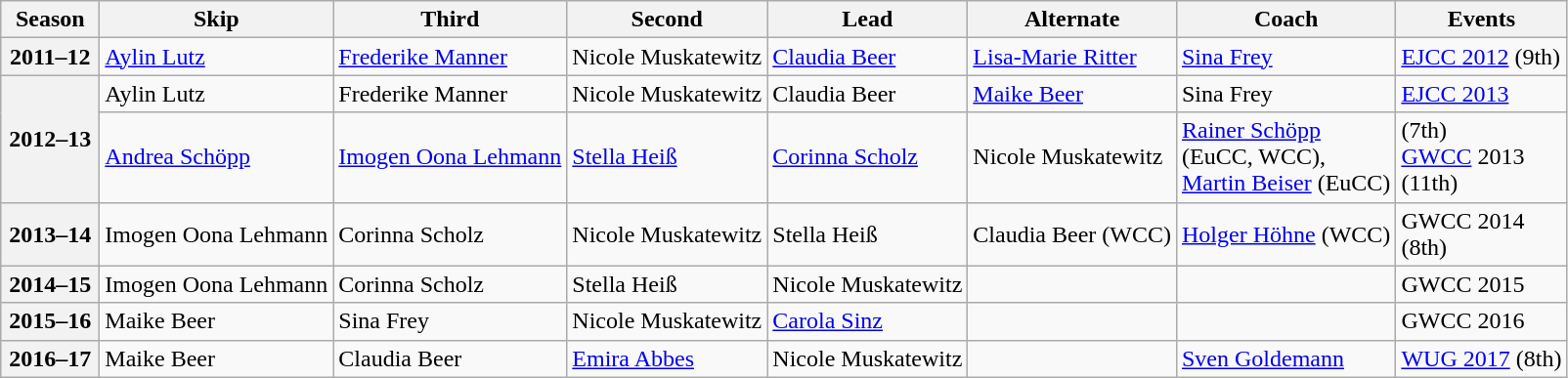<table class="wikitable">
<tr>
<th scope="col" width=60>Season</th>
<th scope="col">Skip</th>
<th scope="col">Third</th>
<th scope="col">Second</th>
<th scope="col">Lead</th>
<th scope="col">Alternate</th>
<th scope="col">Coach</th>
<th scope="col">Events</th>
</tr>
<tr>
<th scope="row">2011–12</th>
<td><a href='#'>Aylin Lutz</a></td>
<td><a href='#'>Frederike Manner</a></td>
<td>Nicole Muskatewitz</td>
<td><a href='#'>Claudia Beer</a></td>
<td><a href='#'>Lisa-Marie Ritter</a></td>
<td><a href='#'>Sina Frey</a></td>
<td><a href='#'>EJCC 2012</a> (9th)</td>
</tr>
<tr>
<th scope="row" rowspan=2>2012–13</th>
<td>Aylin Lutz</td>
<td>Frederike Manner</td>
<td>Nicole Muskatewitz</td>
<td>Claudia Beer</td>
<td><a href='#'>Maike Beer</a></td>
<td>Sina Frey</td>
<td><a href='#'>EJCC 2013</a> </td>
</tr>
<tr>
<td><a href='#'>Andrea Schöpp</a></td>
<td><a href='#'>Imogen Oona Lehmann</a></td>
<td><a href='#'>Stella Heiß</a></td>
<td><a href='#'>Corinna Scholz</a></td>
<td>Nicole Muskatewitz</td>
<td><a href='#'>Rainer Schöpp</a><br>(EuCC, WCC),<br><a href='#'>Martin Beiser</a> (EuCC)</td>
<td> (7th)<br><a href='#'>GWCC</a> 2013 <br> (11th)</td>
</tr>
<tr>
<th scope="row">2013–14</th>
<td>Imogen Oona Lehmann</td>
<td>Corinna Scholz</td>
<td>Nicole Muskatewitz</td>
<td>Stella Heiß</td>
<td>Claudia Beer (WCC)</td>
<td><a href='#'>Holger Höhne</a> (WCC)</td>
<td>GWCC 2014 <br> (8th)</td>
</tr>
<tr>
<th scope="row">2014–15</th>
<td>Imogen Oona Lehmann</td>
<td>Corinna Scholz</td>
<td>Stella Heiß</td>
<td>Nicole Muskatewitz</td>
<td></td>
<td></td>
<td>GWCC 2015 </td>
</tr>
<tr>
<th scope="row">2015–16</th>
<td>Maike Beer</td>
<td>Sina Frey</td>
<td>Nicole Muskatewitz</td>
<td><a href='#'>Carola Sinz</a></td>
<td></td>
<td></td>
<td>GWCC 2016 </td>
</tr>
<tr>
<th scope="row">2016–17</th>
<td>Maike Beer</td>
<td>Claudia Beer</td>
<td><a href='#'>Emira Abbes</a></td>
<td>Nicole Muskatewitz</td>
<td></td>
<td><a href='#'>Sven Goldemann</a></td>
<td><a href='#'>WUG 2017</a> (8th)</td>
</tr>
</table>
